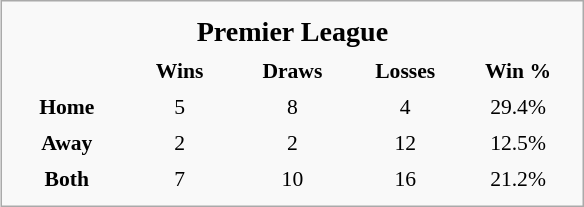<table class="infobox" cellspacing="5" style="width: 27em; font-size: 90%; text-align: center;">
<tr>
<td colspan="5" style="font-size: 130%; font-weight: bold;">Premier League</td>
</tr>
<tr>
<th style="width:20%"></th>
<th style="width:20%">Wins</th>
<th style="width:20%">Draws</th>
<th style="width:20%">Losses</th>
<th style="width:20%">Win %</th>
</tr>
<tr>
<td><strong>Home</strong></td>
<td>5</td>
<td>8</td>
<td>4</td>
<td>29.4%</td>
</tr>
<tr>
<td><strong>Away</strong></td>
<td>2</td>
<td>2</td>
<td>12</td>
<td>12.5%</td>
</tr>
<tr>
<td><strong>Both</strong></td>
<td>7</td>
<td>10</td>
<td>16</td>
<td>21.2%</td>
</tr>
</table>
